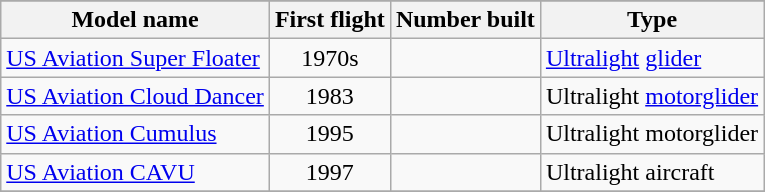<table class="wikitable">
<tr>
</tr>
<tr>
<th>Model name</th>
<th>First flight</th>
<th>Number built</th>
<th>Type</th>
</tr>
<tr>
<td align=left><a href='#'>US Aviation Super Floater</a></td>
<td align=center>1970s</td>
<td align=center></td>
<td align=left><a href='#'>Ultralight</a> <a href='#'>glider</a></td>
</tr>
<tr>
<td align=left><a href='#'>US Aviation Cloud Dancer</a></td>
<td align=center>1983</td>
<td align=center></td>
<td align=left>Ultralight <a href='#'>motorglider</a></td>
</tr>
<tr>
<td align=left><a href='#'>US Aviation Cumulus</a></td>
<td align=center>1995</td>
<td align=center></td>
<td align=left>Ultralight motorglider</td>
</tr>
<tr>
<td align=left><a href='#'>US Aviation CAVU</a></td>
<td align=center>1997</td>
<td align=center></td>
<td align=left>Ultralight aircraft</td>
</tr>
<tr>
</tr>
</table>
